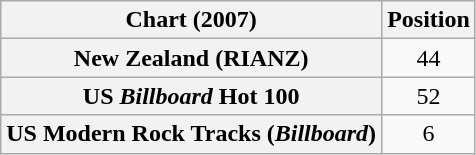<table class="wikitable sortable plainrowheaders" style="text-align:center">
<tr>
<th scope="col">Chart (2007)</th>
<th scope="col">Position</th>
</tr>
<tr>
<th scope="row">New Zealand (RIANZ)</th>
<td>44</td>
</tr>
<tr>
<th scope="row">US <em>Billboard</em> Hot 100</th>
<td>52</td>
</tr>
<tr>
<th scope="row">US Modern Rock Tracks (<em>Billboard</em>)</th>
<td>6</td>
</tr>
</table>
